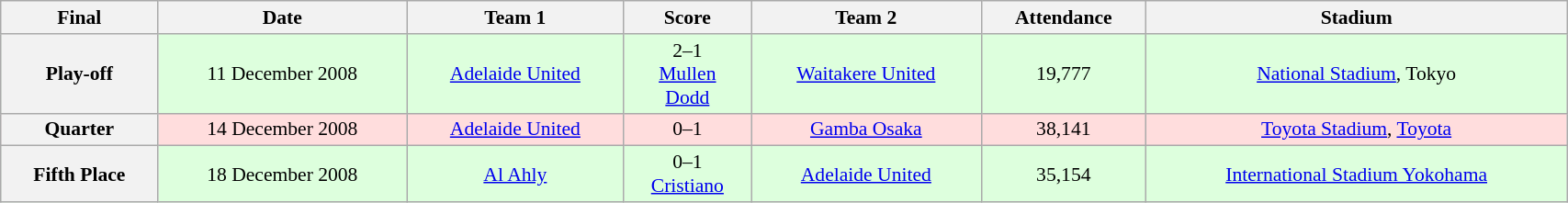<table class="wikitable" style="font-size:90%;width:90%; text-align:center;">
<tr>
<th>Final</th>
<th>Date</th>
<th>Team 1</th>
<th>Score</th>
<th>Team 2</th>
<th>Attendance</th>
<th>Stadium</th>
</tr>
<tr bgcolor="#ddffdd">
<th>Play-off</th>
<td>11 December 2008</td>
<td><a href='#'>Adelaide United</a></td>
<td>2–1<br><a href='#'>Mullen</a> <br><a href='#'>Dodd</a> </td>
<td><a href='#'>Waitakere United</a></td>
<td>19,777</td>
<td><a href='#'>National Stadium</a>, Tokyo</td>
</tr>
<tr bgcolor="#ffdddd">
<th>Quarter</th>
<td>14 December 2008</td>
<td><a href='#'>Adelaide United</a></td>
<td>0–1</td>
<td><a href='#'>Gamba Osaka</a></td>
<td>38,141</td>
<td><a href='#'>Toyota Stadium</a>, <a href='#'>Toyota</a></td>
</tr>
<tr bgcolor="#ddffdd">
<th>Fifth Place</th>
<td>18 December 2008</td>
<td><a href='#'>Al Ahly</a></td>
<td>0–1<br><a href='#'>Cristiano</a> </td>
<td><a href='#'>Adelaide United</a></td>
<td>35,154</td>
<td><a href='#'>International Stadium Yokohama</a></td>
</tr>
</table>
